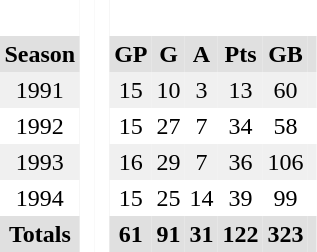<table BORDER="0" CELLPADDING="3" CELLSPACING="0">
<tr style="text-align: center; background: #e0e0e0">
<th colspan="1" style="background: #ffffff"> </th>
<th rowspan="99" style="background: #ffffff"> </th>
<th rowspan="99" style="background: #ffffff"> </th>
</tr>
<tr style="text-align: center; background: #e0e0e0">
<th>Season</th>
<th>GP</th>
<th>G</th>
<th>A</th>
<th>Pts</th>
<th>GB</th>
<th></th>
</tr>
<tr style="text-align: center; background: #f0f0f0">
<td>1991</td>
<td>15</td>
<td>10</td>
<td>3</td>
<td>13</td>
<td>60</td>
<td></td>
</tr>
<tr ALIGN="center">
<td>1992</td>
<td>15</td>
<td>27</td>
<td>7</td>
<td>34</td>
<td>58</td>
<td></td>
</tr>
<tr style="text-align: center; background: #f0f0f0">
<td>1993</td>
<td>16</td>
<td>29</td>
<td>7</td>
<td>36</td>
<td>106</td>
<td></td>
</tr>
<tr ALIGN="center">
<td>1994</td>
<td>15</td>
<td>25</td>
<td>14</td>
<td>39</td>
<td>99</td>
<td></td>
</tr>
<tr style="text-align: center; background: #e0e0e0">
<th colspan="1.5">Totals</th>
<th>61</th>
<th>91</th>
<th>31</th>
<th>122</th>
<th>323</th>
<th></th>
</tr>
</table>
